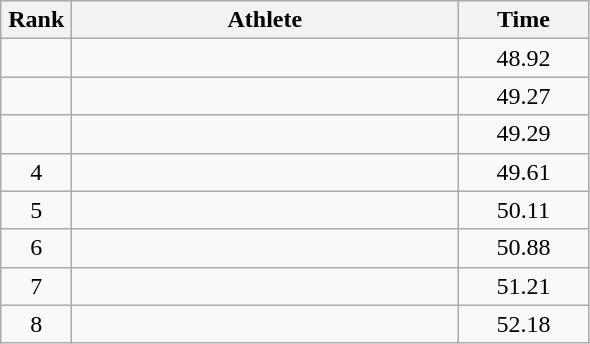<table class=wikitable style="text-align:center">
<tr>
<th width=40>Rank</th>
<th width=250>Athlete</th>
<th width=80>Time</th>
</tr>
<tr>
<td></td>
<td align=left></td>
<td>48.92</td>
</tr>
<tr>
<td></td>
<td align=left></td>
<td>49.27</td>
</tr>
<tr>
<td></td>
<td align=left></td>
<td>49.29</td>
</tr>
<tr>
<td>4</td>
<td align=left></td>
<td>49.61</td>
</tr>
<tr>
<td>5</td>
<td align=left></td>
<td>50.11</td>
</tr>
<tr>
<td>6</td>
<td align=left></td>
<td>50.88</td>
</tr>
<tr>
<td>7</td>
<td align=left></td>
<td>51.21</td>
</tr>
<tr>
<td>8</td>
<td align=left></td>
<td>52.18</td>
</tr>
</table>
